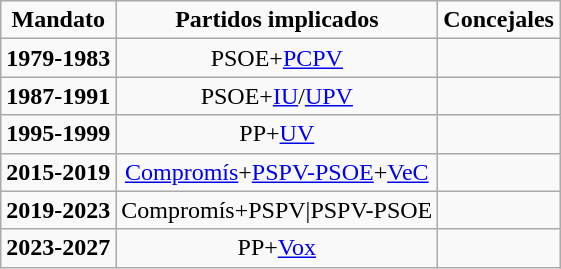<table class="wikitable">
<tr>
<td align="center"><strong>Mandato</strong></td>
<td align="center"><strong>Partidos implicados</strong></td>
<td align="center"><strong>Concejales</strong></td>
</tr>
<tr>
<td align="center"><strong>1979-1983</strong></td>
<td align="center">PSOE+<a href='#'>PCPV</a></td>
<td></td>
</tr>
<tr>
<td align="center"><strong>1987-1991</strong></td>
<td align="center">PSOE+<a href='#'>IU</a>/<a href='#'>UPV</a></td>
<td></td>
</tr>
<tr>
<td align="center"><strong>1995-1999</strong></td>
<td align="center">PP+<a href='#'>UV</a></td>
<td></td>
</tr>
<tr>
<td align="center"><strong>2015-2019</strong></td>
<td align="center"><a href='#'>Compromís</a>+<a href='#'>PSPV-PSOE</a>+<a href='#'>VeC</a></td>
<td></td>
</tr>
<tr>
<td align="center"><strong>2019-2023</strong></td>
<td align="center">Compromís+PSPV|PSPV-PSOE</td>
<td></td>
</tr>
<tr>
<td align="center"><strong>2023-2027</strong></td>
<td align="center">PP+<a href='#'>Vox</a></td>
<td></td>
</tr>
</table>
